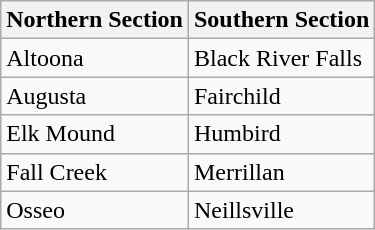<table class="wikitable">
<tr>
<th>Northern Section</th>
<th>Southern Section</th>
</tr>
<tr>
<td>Altoona</td>
<td>Black River Falls</td>
</tr>
<tr>
<td>Augusta</td>
<td>Fairchild</td>
</tr>
<tr>
<td>Elk Mound</td>
<td>Humbird</td>
</tr>
<tr>
<td>Fall Creek</td>
<td>Merrillan</td>
</tr>
<tr>
<td>Osseo</td>
<td>Neillsville</td>
</tr>
</table>
